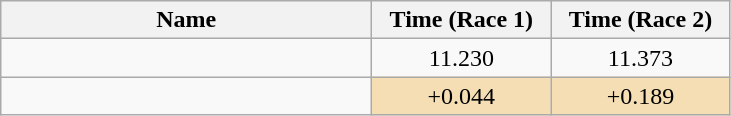<table class="wikitable" style="text-align:center;">
<tr>
<th style="width:15em">Name</th>
<th style="width:7em">Time (Race 1)</th>
<th style="width:7em">Time (Race 2)</th>
</tr>
<tr>
<td align=left></td>
<td>11.230</td>
<td>11.373</td>
</tr>
<tr>
<td align=left></td>
<td bgcolor=wheat>+0.044</td>
<td bgcolor=wheat>+0.189</td>
</tr>
</table>
